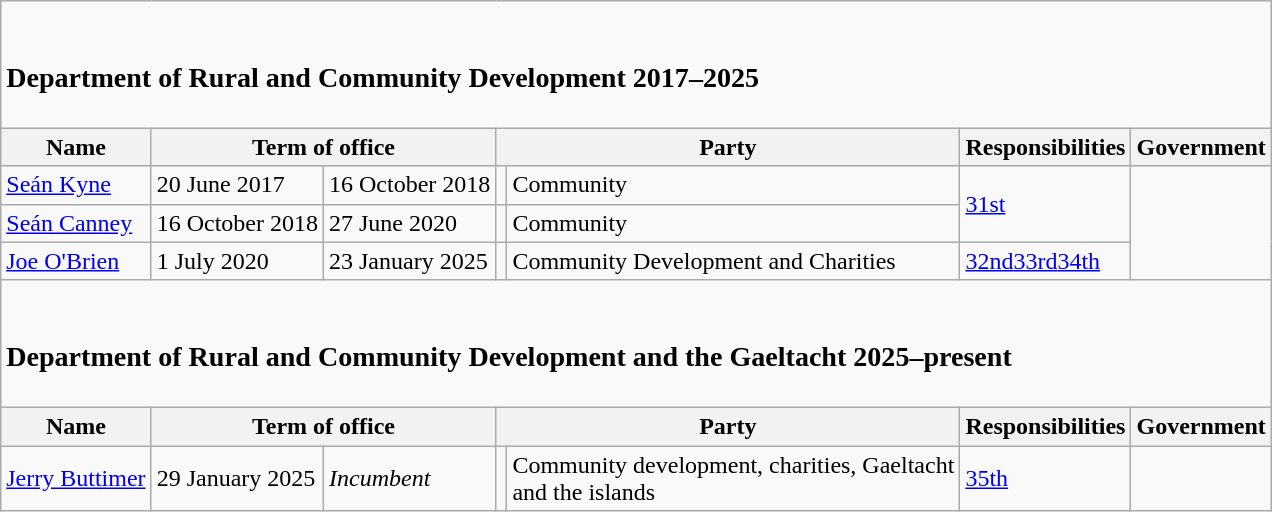<table class="wikitable">
<tr>
<td colspan="7"><br><h3>Department of Rural and Community Development 2017–2025</h3></td>
</tr>
<tr>
<th>Name</th>
<th colspan="2">Term of office</th>
<th colspan="2">Party</th>
<th>Responsibilities</th>
<th>Government</th>
</tr>
<tr>
<td><a href='#'>Seán Kyne</a></td>
<td>20 June 2017</td>
<td>16 October 2018</td>
<td></td>
<td>Community</td>
<td rowspan=2><a href='#'>31st</a></td>
</tr>
<tr>
<td><a href='#'>Seán Canney</a></td>
<td>16 October 2018</td>
<td>27 June 2020</td>
<td></td>
<td>Community</td>
</tr>
<tr>
<td><a href='#'>Joe O'Brien</a></td>
<td>1 July 2020</td>
<td>23 January 2025</td>
<td></td>
<td>Community Development and Charities</td>
<td><a href='#'>32nd</a><a href='#'>33rd</a><a href='#'>34th</a></td>
</tr>
<tr>
<td colspan="7"><br><h3>Department of Rural and Community Development and the Gaeltacht 2025–present</h3></td>
</tr>
<tr>
<th>Name</th>
<th colspan="2">Term of office</th>
<th colspan="2">Party</th>
<th>Responsibilities</th>
<th>Government</th>
</tr>
<tr>
<td><a href='#'>Jerry Buttimer</a></td>
<td>29 January 2025</td>
<td><em>Incumbent</em></td>
<td></td>
<td>Community development, charities, Gaeltacht<br>and the islands</td>
<td><a href='#'>35th</a></td>
</tr>
</table>
